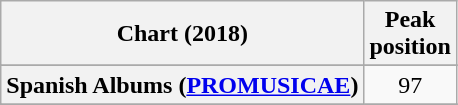<table class="wikitable sortable plainrowheaders" style="text-align:center">
<tr>
<th scope="col">Chart (2018)</th>
<th scope="col">Peak<br> position</th>
</tr>
<tr>
</tr>
<tr>
</tr>
<tr>
</tr>
<tr>
</tr>
<tr>
</tr>
<tr>
</tr>
<tr>
</tr>
<tr>
</tr>
<tr>
</tr>
<tr>
</tr>
<tr>
<th scope="row">Spanish Albums (<a href='#'>PROMUSICAE</a>)</th>
<td>97</td>
</tr>
<tr>
</tr>
<tr>
</tr>
<tr>
</tr>
<tr>
</tr>
</table>
